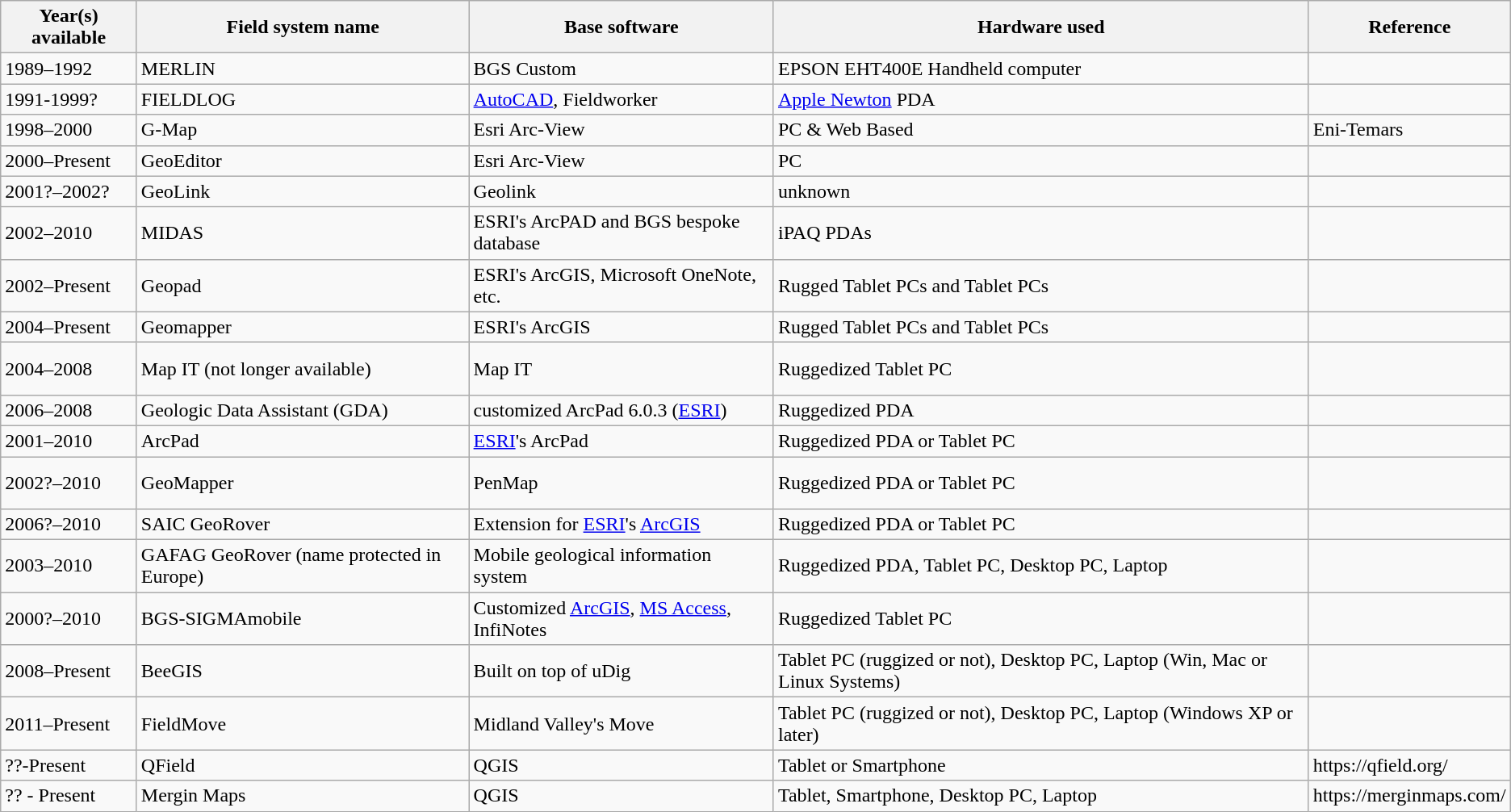<table class="wikitable">
<tr>
<th>Year(s) available</th>
<th>Field system name</th>
<th>Base software</th>
<th>Hardware used</th>
<th>Reference</th>
</tr>
<tr>
<td>1989–1992</td>
<td>MERLIN</td>
<td>BGS Custom</td>
<td>EPSON EHT400E Handheld computer</td>
</tr>
<tr>
<td>1991-1999?</td>
<td>FIELDLOG</td>
<td><a href='#'>AutoCAD</a>, Fieldworker</td>
<td><a href='#'>Apple Newton</a> PDA</td>
<td><br></td>
</tr>
<tr>
<td>1998–2000</td>
<td>G-Map</td>
<td>Esri Arc-View</td>
<td>PC & Web Based</td>
<td>Eni-Temars</td>
</tr>
<tr>
<td>2000–Present</td>
<td>GeoEditor</td>
<td>Esri Arc-View</td>
<td>PC</td>
<td></td>
</tr>
<tr>
<td>2001?–2002?</td>
<td>GeoLink</td>
<td>Geolink</td>
<td>unknown</td>
<td></td>
</tr>
<tr>
<td>2002–2010</td>
<td>MIDAS</td>
<td>ESRI's ArcPAD and BGS bespoke database</td>
<td>iPAQ PDAs</td>
<td></td>
</tr>
<tr>
<td>2002–Present</td>
<td>Geopad</td>
<td>ESRI's ArcGIS, Microsoft OneNote, etc.</td>
<td>Rugged Tablet PCs and Tablet PCs</td>
<td></td>
</tr>
<tr>
<td>2004–Present</td>
<td>Geomapper</td>
<td>ESRI's ArcGIS</td>
<td>Rugged Tablet PCs and Tablet PCs</td>
<td></td>
</tr>
<tr>
<td>2004–2008</td>
<td>Map IT (not longer available)</td>
<td>Map IT</td>
<td>Ruggedized Tablet PC</td>
<td><br>
<br></td>
</tr>
<tr>
<td>2006–2008</td>
<td>Geologic Data Assistant (GDA)</td>
<td>customized ArcPad 6.0.3 (<a href='#'>ESRI</a>)</td>
<td>Ruggedized PDA</td>
<td></td>
</tr>
<tr>
<td>2001–2010</td>
<td>ArcPad</td>
<td><a href='#'>ESRI</a>'s ArcPad</td>
<td>Ruggedized PDA or Tablet PC</td>
<td></td>
</tr>
<tr>
<td>2002?–2010</td>
<td>GeoMapper</td>
<td>PenMap </td>
<td>Ruggedized PDA or Tablet PC</td>
<td><br><br></td>
</tr>
<tr>
<td>2006?–2010</td>
<td>SAIC GeoRover</td>
<td>Extension for <a href='#'>ESRI</a>'s <a href='#'>ArcGIS</a></td>
<td>Ruggedized PDA or Tablet PC</td>
<td></td>
</tr>
<tr>
<td>2003–2010</td>
<td>GAFAG GeoRover (name protected in Europe)</td>
<td>Mobile geological information system</td>
<td>Ruggedized PDA, Tablet PC, Desktop PC, Laptop</td>
<td></td>
</tr>
<tr>
<td>2000?–2010</td>
<td>BGS-SIGMAmobile </td>
<td>Customized <a href='#'>ArcGIS</a>, <a href='#'>MS Access</a>, InfiNotes</td>
<td>Ruggedized Tablet PC</td>
<td><br></td>
</tr>
<tr>
<td>2008–Present</td>
<td>BeeGIS</td>
<td>Built on top of uDig </td>
<td>Tablet PC (ruggized or not), Desktop PC, Laptop (Win, Mac or Linux Systems)</td>
<td><br></td>
</tr>
<tr>
<td>2011–Present</td>
<td>FieldMove </td>
<td>Midland Valley's Move</td>
<td>Tablet PC (ruggized or not), Desktop PC, Laptop (Windows XP or later)</td>
<td><br></td>
</tr>
<tr>
<td>??-Present</td>
<td>QField</td>
<td>QGIS</td>
<td>Tablet or Smartphone</td>
<td>https://qfield.org/</td>
</tr>
<tr>
<td>?? - Present</td>
<td>Mergin Maps</td>
<td>QGIS</td>
<td>Tablet, Smartphone, Desktop PC, Laptop</td>
<td>https://merginmaps.com/</td>
</tr>
</table>
